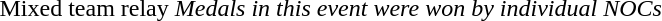<table>
<tr>
<td>Mixed team relay<br></td>
<td colspan=3 align=center><em>Medals in this event were won by individual NOCs</em></td>
</tr>
</table>
